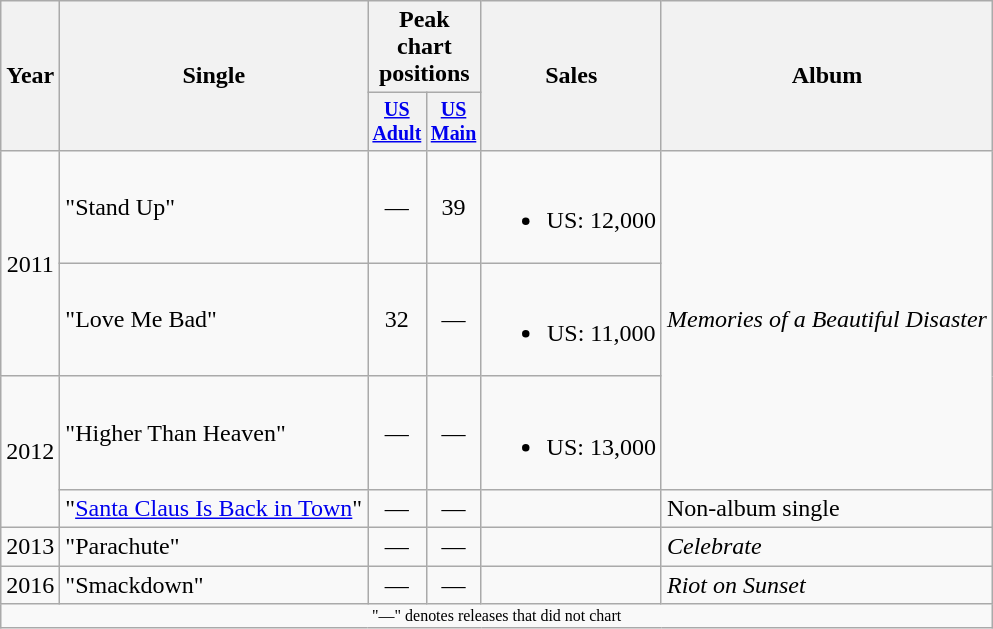<table class="wikitable plainrowheaders" style="text-align:center;">
<tr>
<th rowspan="2">Year</th>
<th rowspan="2">Single</th>
<th colspan="2">Peak chart positions</th>
<th rowspan="2">Sales</th>
<th rowspan="2">Album</th>
</tr>
<tr style="font-size:smaller;">
<th width="30"><a href='#'>US<br>Adult</a></th>
<th width="30"><a href='#'>US<br>Main</a></th>
</tr>
<tr>
<td rowspan="2">2011</td>
<td align="left">"Stand Up"</td>
<td>—</td>
<td>39</td>
<td><br><ul><li>US: 12,000</li></ul></td>
<td align="left" rowspan="3"><em>Memories of a Beautiful Disaster</em></td>
</tr>
<tr>
<td align="left">"Love Me Bad"</td>
<td>32</td>
<td>—</td>
<td><br><ul><li>US: 11,000</li></ul></td>
</tr>
<tr>
<td rowspan="2">2012</td>
<td align="left">"Higher Than Heaven"</td>
<td>—</td>
<td>—</td>
<td><br><ul><li>US: 13,000</li></ul></td>
</tr>
<tr>
<td align="left">"<a href='#'>Santa Claus Is Back in Town</a>"</td>
<td>—</td>
<td>—</td>
<td></td>
<td align="left">Non-album single</td>
</tr>
<tr>
<td>2013</td>
<td align="left">"Parachute"</td>
<td>—</td>
<td>—</td>
<td></td>
<td align="left"><em>Celebrate</em></td>
</tr>
<tr>
<td>2016</td>
<td align="left">"Smackdown"</td>
<td>—</td>
<td>—</td>
<td></td>
<td align="left"><em>Riot on Sunset</em></td>
</tr>
<tr>
<td colspan="10" style="font-size:8pt">"—" denotes releases that did not chart</td>
</tr>
</table>
